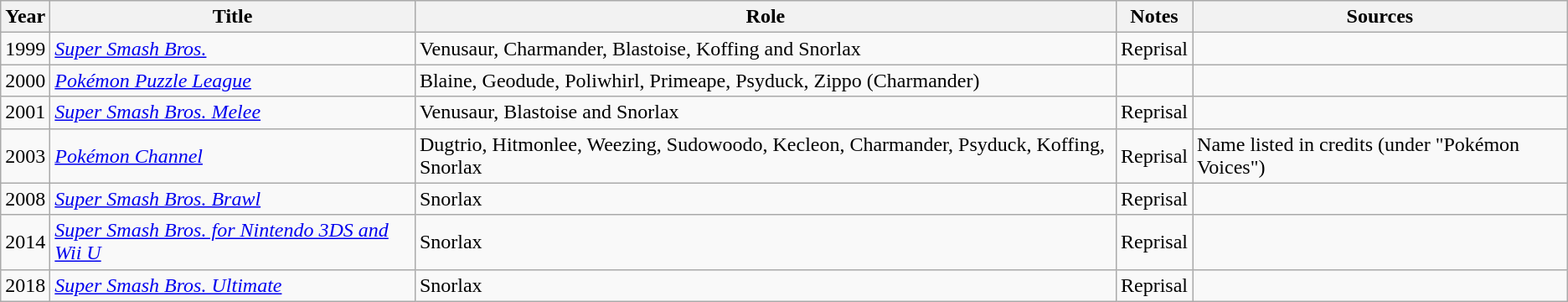<table class="wikitable">
<tr>
<th>Year</th>
<th>Title</th>
<th>Role</th>
<th>Notes</th>
<th>Sources</th>
</tr>
<tr>
<td>1999</td>
<td><a href='#'><em>Super Smash Bros.</em></a></td>
<td>Venusaur, Charmander, Blastoise, Koffing and Snorlax</td>
<td>Reprisal</td>
<td></td>
</tr>
<tr>
<td>2000</td>
<td><em><a href='#'>Pokémon Puzzle League</a></em></td>
<td>Blaine, Geodude, Poliwhirl, Primeape, Psyduck, Zippo (Charmander)</td>
<td></td>
<td></td>
</tr>
<tr>
<td>2001</td>
<td><em><a href='#'>Super Smash Bros. Melee</a></em></td>
<td>Venusaur, Blastoise and Snorlax</td>
<td>Reprisal</td>
<td></td>
</tr>
<tr>
<td>2003</td>
<td><em><a href='#'>Pokémon Channel</a></em></td>
<td>Dugtrio, Hitmonlee, Weezing, Sudowoodo, Kecleon, Charmander, Psyduck, Koffing, Snorlax</td>
<td>Reprisal</td>
<td>Name listed in credits (under "Pokémon Voices")</td>
</tr>
<tr>
<td>2008</td>
<td><em><a href='#'>Super Smash Bros. Brawl</a></em></td>
<td>Snorlax</td>
<td>Reprisal</td>
<td></td>
</tr>
<tr>
<td>2014</td>
<td><em><a href='#'>Super Smash Bros. for Nintendo 3DS and Wii U</a></em></td>
<td>Snorlax</td>
<td>Reprisal</td>
<td></td>
</tr>
<tr>
<td>2018</td>
<td><em><a href='#'>Super Smash Bros. Ultimate</a></em></td>
<td>Snorlax</td>
<td>Reprisal</td>
<td></td>
</tr>
</table>
